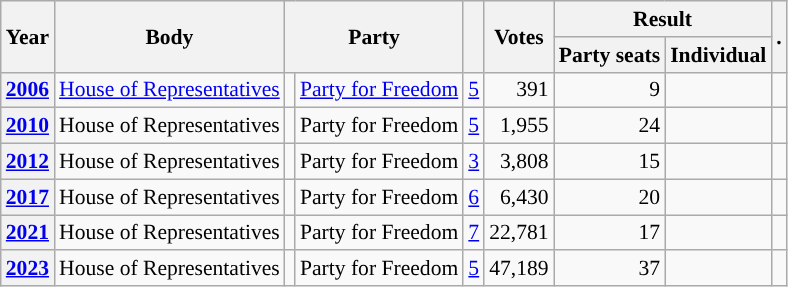<table class="wikitable plainrowheaders sortable" border=2 cellpadding=4 cellspacing=0 style="border: 1px #aaa solid; font-size: 90%; text-align:center;">
<tr>
<th scope="col" rowspan=2>Year</th>
<th scope="col" rowspan=2>Body</th>
<th scope="col" colspan=2 rowspan=2>Party</th>
<th scope="col" rowspan=2></th>
<th scope="col" rowspan=2>Votes</th>
<th scope="colgroup" colspan=2>Result</th>
<th scope="col" rowspan=2 class="unsortable">.</th>
</tr>
<tr>
<th scope="col">Party seats</th>
<th scope="col">Individual</th>
</tr>
<tr>
<th scope="row"><a href='#'>2006</a></th>
<td><a href='#'>House of Representatives</a></td>
<td style="background-color:"></td>
<td><a href='#'>Party for Freedom</a></td>
<td style=text-align:right><a href='#'>5</a></td>
<td style=text-align:right>391</td>
<td style=text-align:right>9</td>
<td></td>
<td></td>
</tr>
<tr>
<th scope="row"><a href='#'>2010</a></th>
<td>House of Representatives</td>
<td style="background-color:"></td>
<td>Party for Freedom</td>
<td style=text-align:right><a href='#'>5</a></td>
<td style=text-align:right>1,955</td>
<td style=text-align:right>24</td>
<td></td>
<td></td>
</tr>
<tr>
<th scope="row"><a href='#'>2012</a></th>
<td>House of Representatives</td>
<td style="background-color:"></td>
<td>Party for Freedom</td>
<td style=text-align:right><a href='#'>3</a></td>
<td style=text-align:right>3,808</td>
<td style=text-align:right>15</td>
<td></td>
<td></td>
</tr>
<tr>
<th scope="row"><a href='#'>2017</a></th>
<td>House of Representatives</td>
<td style="background-color:"></td>
<td>Party for Freedom</td>
<td style=text-align:right><a href='#'>6</a></td>
<td style=text-align:right>6,430</td>
<td style=text-align:right>20</td>
<td></td>
<td></td>
</tr>
<tr>
<th scope="row"><a href='#'>2021</a></th>
<td>House of Representatives</td>
<td style="background-color:"></td>
<td>Party for Freedom</td>
<td style=text-align:right><a href='#'>7</a></td>
<td style=text-align:right>22,781</td>
<td style=text-align:right>17</td>
<td></td>
<td></td>
</tr>
<tr>
<th scope="row"><a href='#'>2023</a></th>
<td>House of Representatives</td>
<td style="background-color:"></td>
<td>Party for Freedom</td>
<td style=text-align:right><a href='#'>5</a></td>
<td style=text-align:right>47,189</td>
<td style=text-align:right>37</td>
<td></td>
<td></td>
</tr>
</table>
